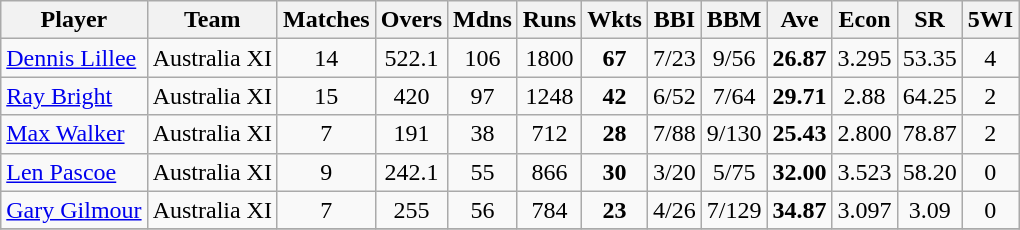<table class="wikitable" style="text-align:center;">
<tr>
<th>Player</th>
<th>Team</th>
<th>Matches</th>
<th>Overs</th>
<th>Mdns</th>
<th>Runs</th>
<th>Wkts</th>
<th>BBI</th>
<th>BBM</th>
<th>Ave</th>
<th>Econ</th>
<th>SR</th>
<th>5WI</th>
</tr>
<tr>
<td align="left"><a href='#'>Dennis Lillee</a></td>
<td> Australia XI</td>
<td>14</td>
<td>522.1</td>
<td>106</td>
<td>1800</td>
<td><strong>67</strong></td>
<td>7/23</td>
<td>9/56</td>
<td><strong>26.87</strong></td>
<td>3.295</td>
<td>53.35</td>
<td>4</td>
</tr>
<tr>
<td align="left"><a href='#'>Ray Bright</a></td>
<td> Australia XI</td>
<td>15</td>
<td>420</td>
<td>97</td>
<td>1248</td>
<td><strong>42</strong></td>
<td>6/52</td>
<td>7/64</td>
<td><strong>29.71</strong></td>
<td>2.88</td>
<td>64.25</td>
<td>2</td>
</tr>
<tr>
<td align="left"><a href='#'>Max Walker</a></td>
<td> Australia XI</td>
<td>7</td>
<td>191</td>
<td>38</td>
<td>712</td>
<td><strong>28</strong></td>
<td>7/88</td>
<td>9/130</td>
<td><strong>25.43</strong></td>
<td>2.800</td>
<td>78.87</td>
<td>2</td>
</tr>
<tr>
<td align="left"><a href='#'>Len Pascoe</a></td>
<td> Australia XI</td>
<td>9</td>
<td>242.1</td>
<td>55</td>
<td>866</td>
<td><strong>30</strong></td>
<td>3/20</td>
<td>5/75</td>
<td><strong>32.00</strong></td>
<td>3.523</td>
<td>58.20</td>
<td>0</td>
</tr>
<tr>
<td align="left"><a href='#'>Gary Gilmour</a></td>
<td> Australia XI</td>
<td>7</td>
<td>255</td>
<td>56</td>
<td>784</td>
<td><strong>23</strong></td>
<td>4/26</td>
<td>7/129</td>
<td><strong>34.87</strong></td>
<td>3.097</td>
<td>3.09</td>
<td>0</td>
</tr>
<tr>
</tr>
</table>
